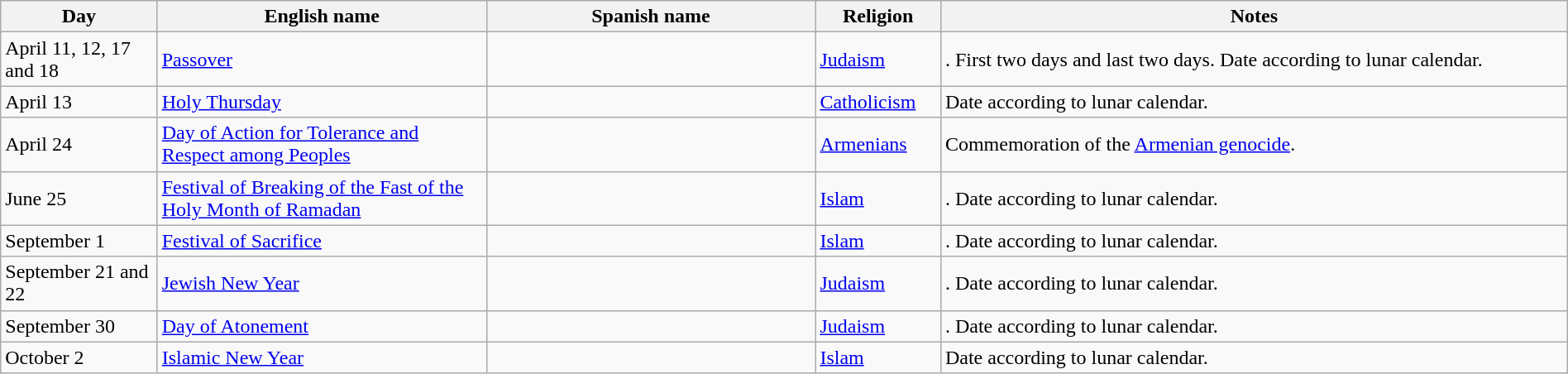<table class="wikitable" width="100%">
<tr>
<th width="10%">Day</th>
<th width="21%">English name</th>
<th width="21%">Spanish name</th>
<th width="8%">Religion</th>
<th width="40%">Notes</th>
</tr>
<tr>
<td>April 11, 12, 17 and 18</td>
<td><a href='#'>Passover</a></td>
<td></td>
<td><a href='#'>Judaism</a></td>
<td>. First two days and last two days. Date according to lunar calendar.</td>
</tr>
<tr>
<td>April 13</td>
<td><a href='#'>Holy Thursday</a></td>
<td></td>
<td><a href='#'>Catholicism</a></td>
<td>Date according to lunar calendar.</td>
</tr>
<tr>
<td>April 24</td>
<td><a href='#'>Day of Action for Tolerance and Respect among Peoples</a></td>
<td></td>
<td><a href='#'>Armenians</a></td>
<td>Commemoration of the <a href='#'>Armenian genocide</a>.</td>
</tr>
<tr>
<td>June 25</td>
<td><a href='#'>Festival of Breaking of the Fast of the Holy Month of Ramadan</a></td>
<td></td>
<td><a href='#'>Islam</a></td>
<td>. Date according to lunar calendar.</td>
</tr>
<tr>
<td>September 1</td>
<td><a href='#'>Festival of Sacrifice</a></td>
<td></td>
<td><a href='#'>Islam</a></td>
<td>. Date according to lunar calendar.</td>
</tr>
<tr>
<td>September 21 and 22</td>
<td><a href='#'>Jewish New Year</a></td>
<td></td>
<td><a href='#'>Judaism</a></td>
<td>. Date according to lunar calendar.</td>
</tr>
<tr>
<td>September 30</td>
<td><a href='#'>Day of Atonement</a></td>
<td></td>
<td><a href='#'>Judaism</a></td>
<td>. Date according to lunar calendar.</td>
</tr>
<tr>
<td>October 2</td>
<td><a href='#'>Islamic New Year</a></td>
<td></td>
<td><a href='#'>Islam</a></td>
<td>Date according to lunar calendar.</td>
</tr>
</table>
